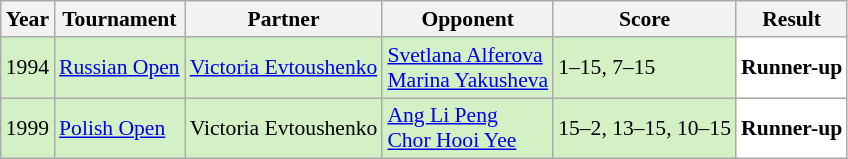<table class="sortable wikitable" style="font-size: 90%;">
<tr>
<th>Year</th>
<th>Tournament</th>
<th>Partner</th>
<th>Opponent</th>
<th>Score</th>
<th>Result</th>
</tr>
<tr style="background:#D4F1C5">
<td align="center">1994</td>
<td align="left"><a href='#'>Russian Open</a></td>
<td align="left"> <a href='#'>Victoria Evtoushenko</a></td>
<td align="left"> <a href='#'>Svetlana Alferova</a><br> <a href='#'>Marina Yakusheva</a></td>
<td align="left">1–15, 7–15</td>
<td style="text-align:left; background:white"> <strong>Runner-up</strong></td>
</tr>
<tr style="background:#D4F1C5">
<td align="center">1999</td>
<td align="left"><a href='#'>Polish Open</a></td>
<td align="left"> Victoria Evtoushenko</td>
<td align="left"> <a href='#'>Ang Li Peng</a><br> <a href='#'>Chor Hooi Yee</a></td>
<td align="left">15–2, 13–15, 10–15</td>
<td style="text-align:left; background:white"> <strong>Runner-up</strong></td>
</tr>
</table>
